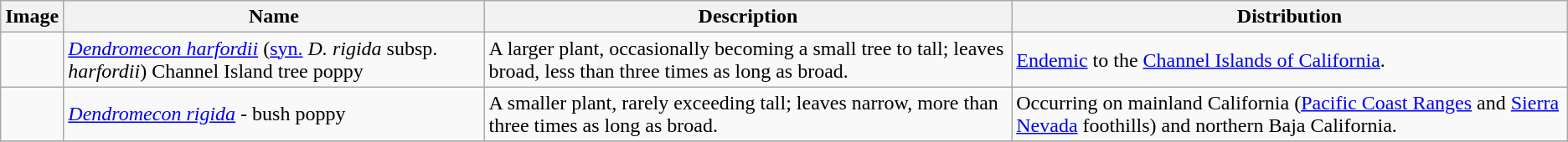<table class="wikitable">
<tr>
<th>Image</th>
<th>Name</th>
<th>Description</th>
<th>Distribution</th>
</tr>
<tr>
<td></td>
<td><em><a href='#'>Dendromecon harfordii</a></em> (<a href='#'>syn.</a> <em>D. rigida</em> subsp. <em>harfordii</em>) Channel Island tree poppy</td>
<td>A larger plant, occasionally becoming a small tree to  tall; leaves broad, less than three times as long as broad.</td>
<td><a href='#'>Endemic</a> to the <a href='#'>Channel Islands of California</a>.</td>
</tr>
<tr>
<td></td>
<td><em><a href='#'>Dendromecon rigida</a></em> - bush poppy</td>
<td>A smaller plant, rarely exceeding  tall; leaves narrow, more than three times as long as broad.</td>
<td>Occurring on mainland California (<a href='#'>Pacific Coast Ranges</a> and <a href='#'>Sierra Nevada</a> foothills) and northern Baja California.</td>
</tr>
<tr>
</tr>
</table>
